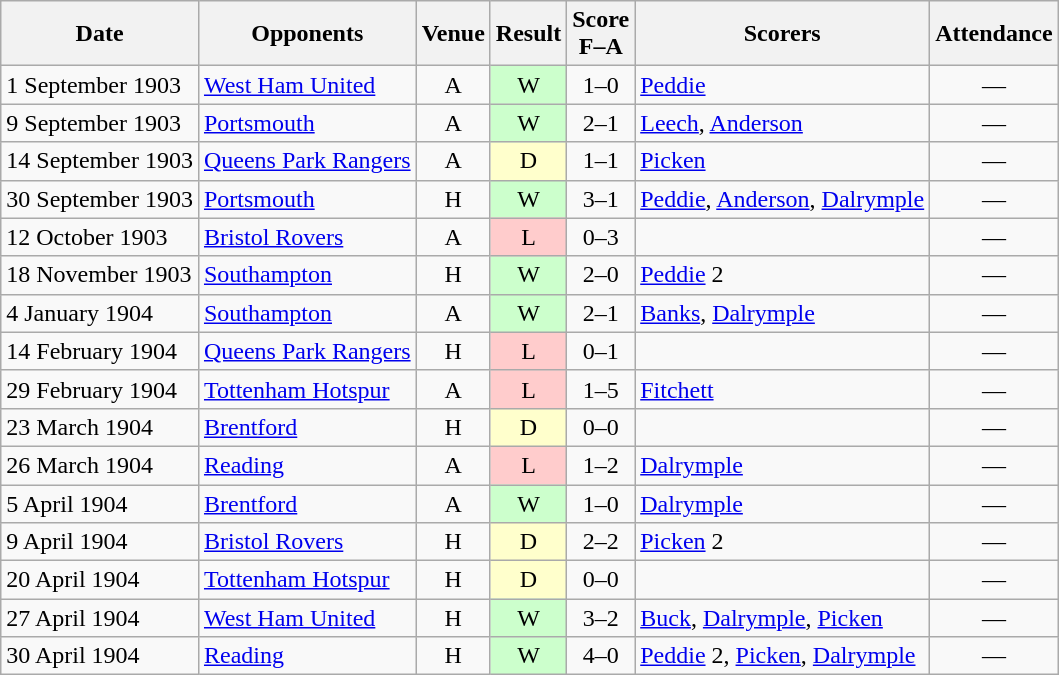<table class="wikitable plainrowheaders" style="text-align:center">
<tr>
<th scope="col">Date</th>
<th scope="col">Opponents</th>
<th scope="col">Venue</th>
<th scope="col">Result</th>
<th scope="col">Score<br>F–A</th>
<th scope="col">Scorers</th>
<th scope="col">Attendance</th>
</tr>
<tr>
<td align="left">1 September 1903</td>
<td align="left"><a href='#'>West Ham United</a></td>
<td>A</td>
<td style="background-color:#CCFFCC">W</td>
<td>1–0</td>
<td align="left"><a href='#'>Peddie</a></td>
<td>—</td>
</tr>
<tr>
<td align="left">9 September 1903</td>
<td align="left"><a href='#'>Portsmouth</a></td>
<td>A</td>
<td style="background-color:#CCFFCC">W</td>
<td>2–1</td>
<td align="left"><a href='#'>Leech</a>, <a href='#'>Anderson</a></td>
<td>—</td>
</tr>
<tr>
<td align="left">14 September 1903</td>
<td align="left"><a href='#'>Queens Park Rangers</a></td>
<td>A</td>
<td style="background-color:#FFFFCC">D</td>
<td>1–1</td>
<td align="left"><a href='#'>Picken</a></td>
<td>—</td>
</tr>
<tr>
<td align="left">30 September 1903</td>
<td align="left"><a href='#'>Portsmouth</a></td>
<td>H</td>
<td style="background-color:#CCFFCC">W</td>
<td>3–1</td>
<td align="left"><a href='#'>Peddie</a>, <a href='#'>Anderson</a>, <a href='#'>Dalrymple</a></td>
<td>—</td>
</tr>
<tr>
<td align="left">12 October 1903</td>
<td align="left"><a href='#'>Bristol Rovers</a></td>
<td>A</td>
<td style="background-color:#FFCCCC">L</td>
<td>0–3</td>
<td align="left"></td>
<td>—</td>
</tr>
<tr>
<td align="left">18 November 1903</td>
<td align="left"><a href='#'>Southampton</a></td>
<td>H</td>
<td style="background-color:#CCFFCC">W</td>
<td>2–0</td>
<td align="left"><a href='#'>Peddie</a> 2</td>
<td>—</td>
</tr>
<tr>
<td align="left">4 January 1904</td>
<td align="left"><a href='#'>Southampton</a></td>
<td>A</td>
<td style="background-color:#CCFFCC">W</td>
<td>2–1</td>
<td align="left"><a href='#'>Banks</a>, <a href='#'>Dalrymple</a></td>
<td>—</td>
</tr>
<tr>
<td align="left">14 February 1904</td>
<td align="left"><a href='#'>Queens Park Rangers</a></td>
<td>H</td>
<td style="background-color:#FFCCCC">L</td>
<td>0–1</td>
<td align="left"></td>
<td>—</td>
</tr>
<tr>
<td align="left">29 February 1904</td>
<td align="left"><a href='#'>Tottenham Hotspur</a></td>
<td>A</td>
<td style="background-color:#FFCCCC">L</td>
<td>1–5</td>
<td align="left"><a href='#'>Fitchett</a></td>
<td>—</td>
</tr>
<tr>
<td align="left">23 March 1904</td>
<td align="left"><a href='#'>Brentford</a></td>
<td>H</td>
<td style="background-color:#FFFFCC">D</td>
<td>0–0</td>
<td align="left"></td>
<td>—</td>
</tr>
<tr>
<td align="left">26 March 1904</td>
<td align="left"><a href='#'>Reading</a></td>
<td>A</td>
<td style="background-color:#FFCCCC">L</td>
<td>1–2</td>
<td align="left"><a href='#'>Dalrymple</a></td>
<td>—</td>
</tr>
<tr>
<td align="left">5 April 1904</td>
<td align="left"><a href='#'>Brentford</a></td>
<td>A</td>
<td style="background-color:#CCFFCC">W</td>
<td>1–0</td>
<td align="left"><a href='#'>Dalrymple</a></td>
<td>—</td>
</tr>
<tr>
<td align="left">9 April 1904</td>
<td align="left"><a href='#'>Bristol Rovers</a></td>
<td>H</td>
<td style="background-color:#FFFFCC">D</td>
<td>2–2</td>
<td align="left"><a href='#'>Picken</a> 2</td>
<td>—</td>
</tr>
<tr>
<td align="left">20 April 1904</td>
<td align="left"><a href='#'>Tottenham Hotspur</a></td>
<td>H</td>
<td style="background-color:#FFFFCC">D</td>
<td>0–0</td>
<td align="left"></td>
<td>—</td>
</tr>
<tr>
<td align="left">27 April 1904</td>
<td align="left"><a href='#'>West Ham United</a></td>
<td>H</td>
<td style="background-color:#CCFFCC">W</td>
<td>3–2</td>
<td align="left"><a href='#'>Buck</a>, <a href='#'>Dalrymple</a>, <a href='#'>Picken</a></td>
<td>—</td>
</tr>
<tr>
<td align="left">30 April 1904</td>
<td align="left"><a href='#'>Reading</a></td>
<td>H</td>
<td style="background-color:#CCFFCC">W</td>
<td>4–0</td>
<td align="left"><a href='#'>Peddie</a> 2, <a href='#'>Picken</a>, <a href='#'>Dalrymple</a></td>
<td>—</td>
</tr>
</table>
